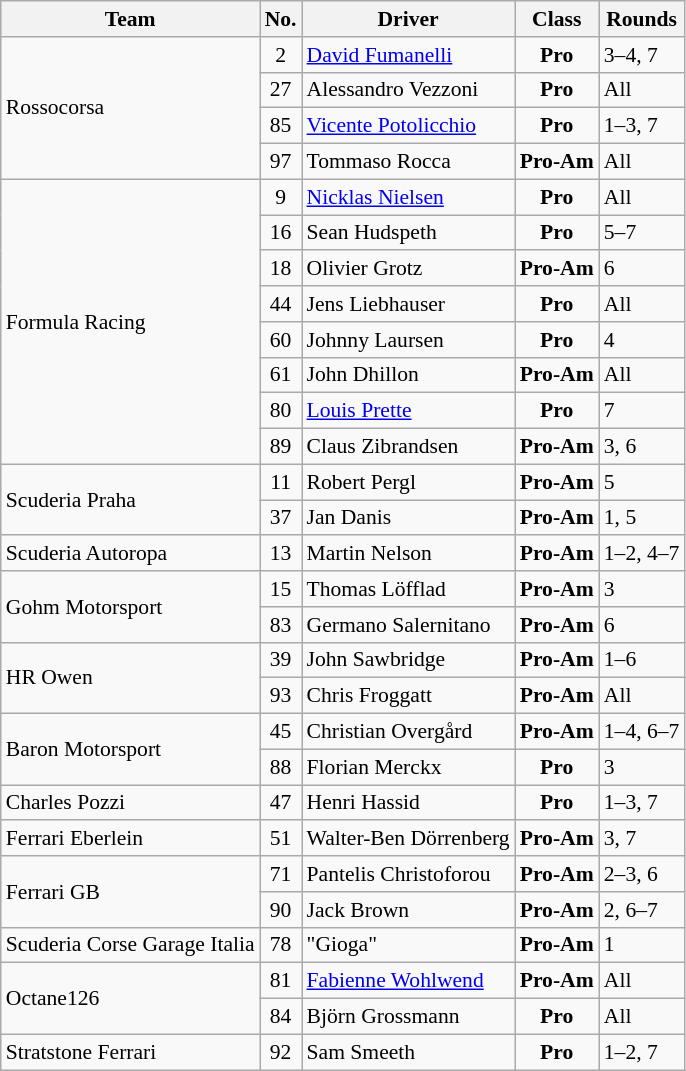<table class="wikitable" style="font-size:90%;">
<tr>
<th>Team</th>
<th>No.</th>
<th>Driver</th>
<th>Class</th>
<th>Rounds</th>
</tr>
<tr>
<td rowspan=4> Rossocorsa</td>
<td align=center>2</td>
<td> <a href='#'>David Fumanelli</a></td>
<td align=center><strong><span>Pro</span></strong></td>
<td>3–4, 7</td>
</tr>
<tr>
<td align=center>27</td>
<td> Alessandro Vezzoni</td>
<td align=center><strong><span>Pro</span></strong></td>
<td>All</td>
</tr>
<tr>
<td align=center>85</td>
<td> <a href='#'>Vicente Potolicchio</a></td>
<td align=center><strong><span>Pro</span></strong></td>
<td>1–3, 7</td>
</tr>
<tr>
<td align=center>97</td>
<td> Tommaso Rocca</td>
<td align=center><strong><span>Pro-Am</span></strong></td>
<td>All</td>
</tr>
<tr>
<td rowspan=8> Formula Racing</td>
<td align=center>9</td>
<td> <a href='#'>Nicklas Nielsen</a></td>
<td align=center><strong><span>Pro</span></strong></td>
<td>All</td>
</tr>
<tr>
<td align=center>16</td>
<td> Sean Hudspeth</td>
<td align=center><strong><span>Pro</span></strong></td>
<td>5–7</td>
</tr>
<tr>
<td align=center>18</td>
<td> Olivier Grotz</td>
<td align=center><strong><span>Pro-Am</span></strong></td>
<td>6</td>
</tr>
<tr>
<td align=center>44</td>
<td> Jens Liebhauser</td>
<td align=center><strong><span>Pro</span></strong></td>
<td>All</td>
</tr>
<tr>
<td align=center>60</td>
<td> Johnny Laursen</td>
<td align=center><strong><span>Pro</span></strong></td>
<td>4</td>
</tr>
<tr>
<td align=center>61</td>
<td> John Dhillon</td>
<td align=center><strong><span>Pro-Am</span></strong></td>
<td>All</td>
</tr>
<tr>
<td align=center>80</td>
<td> <a href='#'>Louis Prette</a></td>
<td align=center><strong><span>Pro</span></strong></td>
<td>7</td>
</tr>
<tr>
<td align=center>89</td>
<td> Claus Zibrandsen</td>
<td align=center><strong><span>Pro-Am</span></strong></td>
<td>3, 6</td>
</tr>
<tr>
<td rowspan=2> Scuderia Praha</td>
<td align=center>11</td>
<td> Robert Pergl</td>
<td align=center><strong><span>Pro-Am</span></strong></td>
<td>5</td>
</tr>
<tr>
<td align=center>37</td>
<td> Jan Danis</td>
<td align=center><strong><span>Pro-Am</span></strong></td>
<td>1, 5</td>
</tr>
<tr>
<td> Scuderia Autoropa</td>
<td align=center>13</td>
<td> Martin Nelson</td>
<td align=center><strong><span>Pro-Am</span></strong></td>
<td>1–2, 4–7</td>
</tr>
<tr>
<td rowspan=2> Gohm Motorsport</td>
<td align=center>15</td>
<td> Thomas Löfflad</td>
<td align=center><strong><span>Pro-Am</span></strong></td>
<td>3</td>
</tr>
<tr>
<td align=center>83</td>
<td> Germano Salernitano</td>
<td align=center><strong><span>Pro-Am</span></strong></td>
<td>6</td>
</tr>
<tr>
<td rowspan=2> HR Owen</td>
<td align=center>39</td>
<td> John Sawbridge</td>
<td align=center><strong><span>Pro-Am</span></strong></td>
<td>1–6</td>
</tr>
<tr>
<td align=center>93</td>
<td> Chris Froggatt</td>
<td align=center><strong><span>Pro-Am</span></strong></td>
<td>All</td>
</tr>
<tr>
<td rowspan=2> Baron Motorsport</td>
<td align=center>45</td>
<td> Christian Overgård</td>
<td align=center><strong><span>Pro-Am</span></strong></td>
<td>1–4, 6–7</td>
</tr>
<tr>
<td align=center>88</td>
<td> Florian Merckx</td>
<td align=center><strong><span>Pro</span></strong></td>
<td>3</td>
</tr>
<tr>
<td> Charles Pozzi</td>
<td align=center>47</td>
<td> Henri Hassid</td>
<td align=center><strong><span>Pro</span></strong></td>
<td>1–3, 7</td>
</tr>
<tr>
<td> Ferrari Eberlein</td>
<td align=center>51</td>
<td> Walter-Ben Dörrenberg</td>
<td align=center><strong><span>Pro-Am</span></strong></td>
<td>3, 7</td>
</tr>
<tr>
<td rowspan=2> Ferrari GB</td>
<td align=center>71</td>
<td> Pantelis Christoforou</td>
<td align=center><strong><span>Pro-Am</span></strong></td>
<td>2–3, 6</td>
</tr>
<tr>
<td align=center>90</td>
<td> Jack Brown</td>
<td align=center><strong><span>Pro-Am</span></strong></td>
<td>2, 6–7</td>
</tr>
<tr>
<td> Scuderia Corse Garage Italia</td>
<td align=center>78</td>
<td> "Gioga"</td>
<td align=center><strong><span>Pro-Am</span></strong></td>
<td>1</td>
</tr>
<tr>
<td rowspan=2> Octane126</td>
<td align=center>81</td>
<td> <a href='#'>Fabienne Wohlwend</a></td>
<td align=center><strong><span>Pro-Am</span></strong></td>
<td>All</td>
</tr>
<tr>
<td align=center>84</td>
<td> Björn Grossmann</td>
<td align=center><strong><span>Pro</span></strong></td>
<td>All</td>
</tr>
<tr>
<td> Stratstone Ferrari</td>
<td align=center>92</td>
<td> Sam Smeeth</td>
<td align=center><strong><span>Pro</span></strong></td>
<td>1–2, 7</td>
</tr>
</table>
